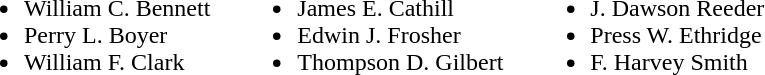<table border="0" cellpadding="8">
<tr valign="top">
<td><br><ul><li>William C. Bennett</li><li>Perry L. Boyer</li><li>William F. Clark</li></ul></td>
<td><br><ul><li>James E. Cathill</li><li>Edwin J. Frosher</li><li>Thompson D. Gilbert</li></ul></td>
<td><br><ul><li>J. Dawson Reeder</li><li>Press W. Ethridge</li><li>F. Harvey Smith</li></ul></td>
</tr>
</table>
